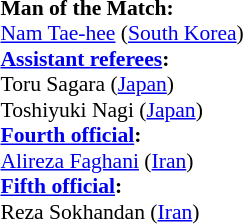<table width=50% style="font-size:90%;">
<tr>
<td><br><strong>Man of the Match:</strong>
<br><a href='#'>Nam Tae-hee</a> (<a href='#'>South Korea</a>)<br><strong><a href='#'>Assistant referees</a>:</strong>
<br>Toru Sagara (<a href='#'>Japan</a>)
<br>Toshiyuki Nagi (<a href='#'>Japan</a>)
<br><strong><a href='#'>Fourth official</a>:</strong>
<br><a href='#'>Alireza Faghani</a> (<a href='#'>Iran</a>)
<br><strong><a href='#'>Fifth official</a>:</strong>
<br>Reza Sokhandan (<a href='#'>Iran</a>)</td>
</tr>
</table>
